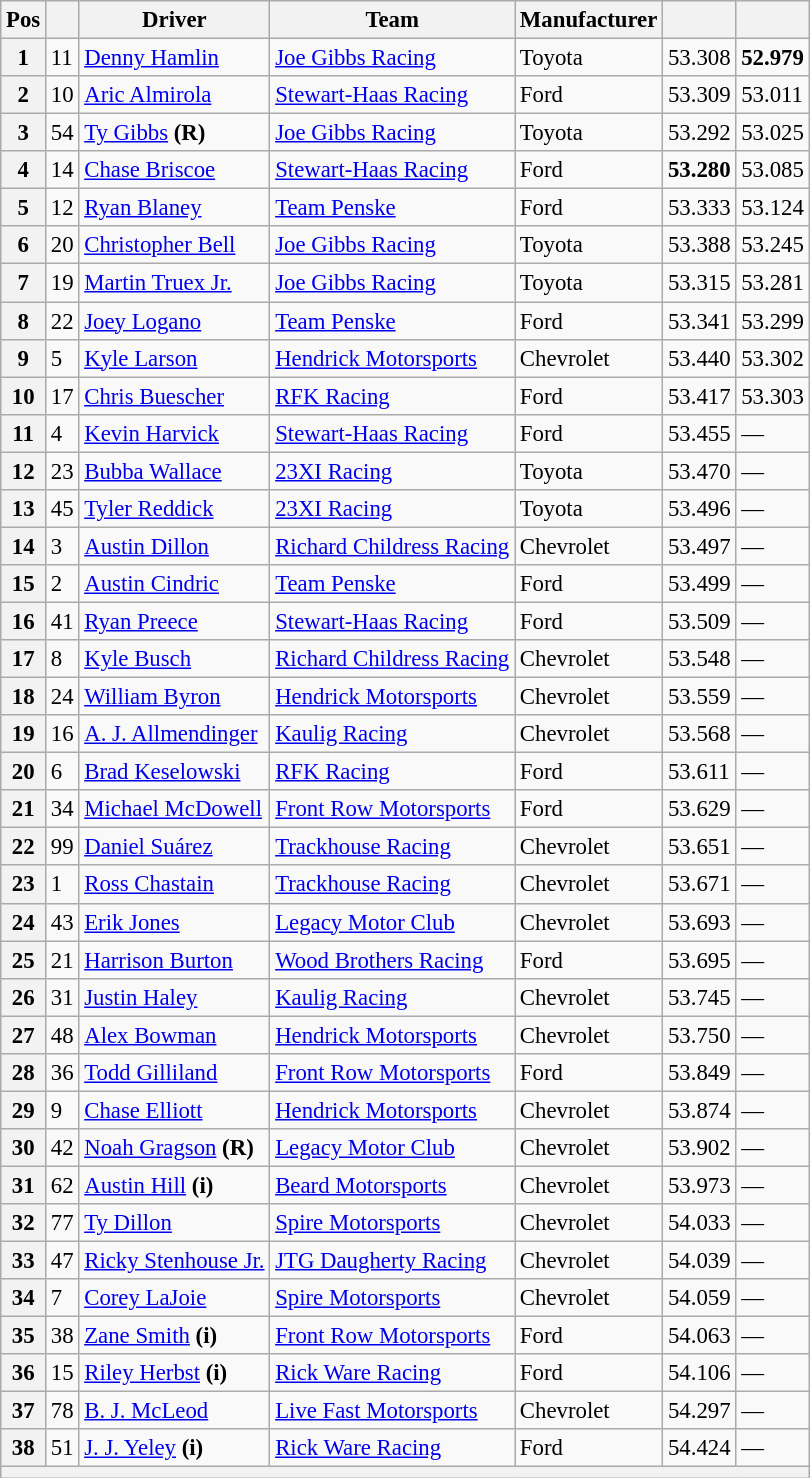<table class="wikitable" style="font-size:95%">
<tr>
<th>Pos</th>
<th></th>
<th>Driver</th>
<th>Team</th>
<th>Manufacturer</th>
<th></th>
<th></th>
</tr>
<tr>
<th>1</th>
<td>11</td>
<td><a href='#'>Denny Hamlin</a></td>
<td><a href='#'>Joe Gibbs Racing</a></td>
<td>Toyota</td>
<td>53.308</td>
<td><strong>52.979</strong></td>
</tr>
<tr>
<th>2</th>
<td>10</td>
<td><a href='#'>Aric Almirola</a></td>
<td><a href='#'>Stewart-Haas Racing</a></td>
<td>Ford</td>
<td>53.309</td>
<td>53.011</td>
</tr>
<tr>
<th>3</th>
<td>54</td>
<td><a href='#'>Ty Gibbs</a> <strong>(R)</strong></td>
<td><a href='#'>Joe Gibbs Racing</a></td>
<td>Toyota</td>
<td>53.292</td>
<td>53.025</td>
</tr>
<tr>
<th>4</th>
<td>14</td>
<td><a href='#'>Chase Briscoe</a></td>
<td><a href='#'>Stewart-Haas Racing</a></td>
<td>Ford</td>
<td><strong>53.280</strong></td>
<td>53.085</td>
</tr>
<tr>
<th>5</th>
<td>12</td>
<td><a href='#'>Ryan Blaney</a></td>
<td><a href='#'>Team Penske</a></td>
<td>Ford</td>
<td>53.333</td>
<td>53.124</td>
</tr>
<tr>
<th>6</th>
<td>20</td>
<td><a href='#'>Christopher Bell</a></td>
<td><a href='#'>Joe Gibbs Racing</a></td>
<td>Toyota</td>
<td>53.388</td>
<td>53.245</td>
</tr>
<tr>
<th>7</th>
<td>19</td>
<td><a href='#'>Martin Truex Jr.</a></td>
<td><a href='#'>Joe Gibbs Racing</a></td>
<td>Toyota</td>
<td>53.315</td>
<td>53.281</td>
</tr>
<tr>
<th>8</th>
<td>22</td>
<td><a href='#'>Joey Logano</a></td>
<td><a href='#'>Team Penske</a></td>
<td>Ford</td>
<td>53.341</td>
<td>53.299</td>
</tr>
<tr>
<th>9</th>
<td>5</td>
<td><a href='#'>Kyle Larson</a></td>
<td><a href='#'>Hendrick Motorsports</a></td>
<td>Chevrolet</td>
<td>53.440</td>
<td>53.302</td>
</tr>
<tr>
<th>10</th>
<td>17</td>
<td><a href='#'>Chris Buescher</a></td>
<td><a href='#'>RFK Racing</a></td>
<td>Ford</td>
<td>53.417</td>
<td>53.303</td>
</tr>
<tr>
<th>11</th>
<td>4</td>
<td><a href='#'>Kevin Harvick</a></td>
<td><a href='#'>Stewart-Haas Racing</a></td>
<td>Ford</td>
<td>53.455</td>
<td>—</td>
</tr>
<tr>
<th>12</th>
<td>23</td>
<td><a href='#'>Bubba Wallace</a></td>
<td><a href='#'>23XI Racing</a></td>
<td>Toyota</td>
<td>53.470</td>
<td>—</td>
</tr>
<tr>
<th>13</th>
<td>45</td>
<td><a href='#'>Tyler Reddick</a></td>
<td><a href='#'>23XI Racing</a></td>
<td>Toyota</td>
<td>53.496</td>
<td>—</td>
</tr>
<tr>
<th>14</th>
<td>3</td>
<td><a href='#'>Austin Dillon</a></td>
<td><a href='#'>Richard Childress Racing</a></td>
<td>Chevrolet</td>
<td>53.497</td>
<td>—</td>
</tr>
<tr>
<th>15</th>
<td>2</td>
<td><a href='#'>Austin Cindric</a></td>
<td><a href='#'>Team Penske</a></td>
<td>Ford</td>
<td>53.499</td>
<td>—</td>
</tr>
<tr>
<th>16</th>
<td>41</td>
<td><a href='#'>Ryan Preece</a></td>
<td><a href='#'>Stewart-Haas Racing</a></td>
<td>Ford</td>
<td>53.509</td>
<td>—</td>
</tr>
<tr>
<th>17</th>
<td>8</td>
<td><a href='#'>Kyle Busch</a></td>
<td><a href='#'>Richard Childress Racing</a></td>
<td>Chevrolet</td>
<td>53.548</td>
<td>—</td>
</tr>
<tr>
<th>18</th>
<td>24</td>
<td><a href='#'>William Byron</a></td>
<td><a href='#'>Hendrick Motorsports</a></td>
<td>Chevrolet</td>
<td>53.559</td>
<td>—</td>
</tr>
<tr>
<th>19</th>
<td>16</td>
<td><a href='#'>A. J. Allmendinger</a></td>
<td><a href='#'>Kaulig Racing</a></td>
<td>Chevrolet</td>
<td>53.568</td>
<td>—</td>
</tr>
<tr>
<th>20</th>
<td>6</td>
<td><a href='#'>Brad Keselowski</a></td>
<td><a href='#'>RFK Racing</a></td>
<td>Ford</td>
<td>53.611</td>
<td>—</td>
</tr>
<tr>
<th>21</th>
<td>34</td>
<td><a href='#'>Michael McDowell</a></td>
<td><a href='#'>Front Row Motorsports</a></td>
<td>Ford</td>
<td>53.629</td>
<td>—</td>
</tr>
<tr>
<th>22</th>
<td>99</td>
<td><a href='#'>Daniel Suárez</a></td>
<td><a href='#'>Trackhouse Racing</a></td>
<td>Chevrolet</td>
<td>53.651</td>
<td>—</td>
</tr>
<tr>
<th>23</th>
<td>1</td>
<td><a href='#'>Ross Chastain</a></td>
<td><a href='#'>Trackhouse Racing</a></td>
<td>Chevrolet</td>
<td>53.671</td>
<td>—</td>
</tr>
<tr>
<th>24</th>
<td>43</td>
<td><a href='#'>Erik Jones</a></td>
<td><a href='#'>Legacy Motor Club</a></td>
<td>Chevrolet</td>
<td>53.693</td>
<td>—</td>
</tr>
<tr>
<th>25</th>
<td>21</td>
<td><a href='#'>Harrison Burton</a></td>
<td><a href='#'>Wood Brothers Racing</a></td>
<td>Ford</td>
<td>53.695</td>
<td>—</td>
</tr>
<tr>
<th>26</th>
<td>31</td>
<td><a href='#'>Justin Haley</a></td>
<td><a href='#'>Kaulig Racing</a></td>
<td>Chevrolet</td>
<td>53.745</td>
<td>—</td>
</tr>
<tr>
<th>27</th>
<td>48</td>
<td><a href='#'>Alex Bowman</a></td>
<td><a href='#'>Hendrick Motorsports</a></td>
<td>Chevrolet</td>
<td>53.750</td>
<td>—</td>
</tr>
<tr>
<th>28</th>
<td>36</td>
<td><a href='#'>Todd Gilliland</a></td>
<td><a href='#'>Front Row Motorsports</a></td>
<td>Ford</td>
<td>53.849</td>
<td>—</td>
</tr>
<tr>
<th>29</th>
<td>9</td>
<td><a href='#'>Chase Elliott</a></td>
<td><a href='#'>Hendrick Motorsports</a></td>
<td>Chevrolet</td>
<td>53.874</td>
<td>—</td>
</tr>
<tr>
<th>30</th>
<td>42</td>
<td><a href='#'>Noah Gragson</a> <strong>(R)</strong></td>
<td><a href='#'>Legacy Motor Club</a></td>
<td>Chevrolet</td>
<td>53.902</td>
<td>—</td>
</tr>
<tr>
<th>31</th>
<td>62</td>
<td><a href='#'>Austin Hill</a> <strong>(i)</strong></td>
<td><a href='#'>Beard Motorsports</a></td>
<td>Chevrolet</td>
<td>53.973</td>
<td>—</td>
</tr>
<tr>
<th>32</th>
<td>77</td>
<td><a href='#'>Ty Dillon</a></td>
<td><a href='#'>Spire Motorsports</a></td>
<td>Chevrolet</td>
<td>54.033</td>
<td>—</td>
</tr>
<tr>
<th>33</th>
<td>47</td>
<td><a href='#'>Ricky Stenhouse Jr.</a></td>
<td><a href='#'>JTG Daugherty Racing</a></td>
<td>Chevrolet</td>
<td>54.039</td>
<td>—</td>
</tr>
<tr>
<th>34</th>
<td>7</td>
<td><a href='#'>Corey LaJoie</a></td>
<td><a href='#'>Spire Motorsports</a></td>
<td>Chevrolet</td>
<td>54.059</td>
<td>—</td>
</tr>
<tr>
<th>35</th>
<td>38</td>
<td><a href='#'>Zane Smith</a> <strong>(i)</strong></td>
<td><a href='#'>Front Row Motorsports</a></td>
<td>Ford</td>
<td>54.063</td>
<td>—</td>
</tr>
<tr>
<th>36</th>
<td>15</td>
<td><a href='#'>Riley Herbst</a> <strong>(i)</strong></td>
<td><a href='#'>Rick Ware Racing</a></td>
<td>Ford</td>
<td>54.106</td>
<td>—</td>
</tr>
<tr>
<th>37</th>
<td>78</td>
<td><a href='#'>B. J. McLeod</a></td>
<td><a href='#'>Live Fast Motorsports</a></td>
<td>Chevrolet</td>
<td>54.297</td>
<td>—</td>
</tr>
<tr>
<th>38</th>
<td>51</td>
<td><a href='#'>J. J. Yeley</a> <strong>(i)</strong></td>
<td><a href='#'>Rick Ware Racing</a></td>
<td>Ford</td>
<td>54.424</td>
<td>—</td>
</tr>
<tr>
<th colspan="7"></th>
</tr>
</table>
